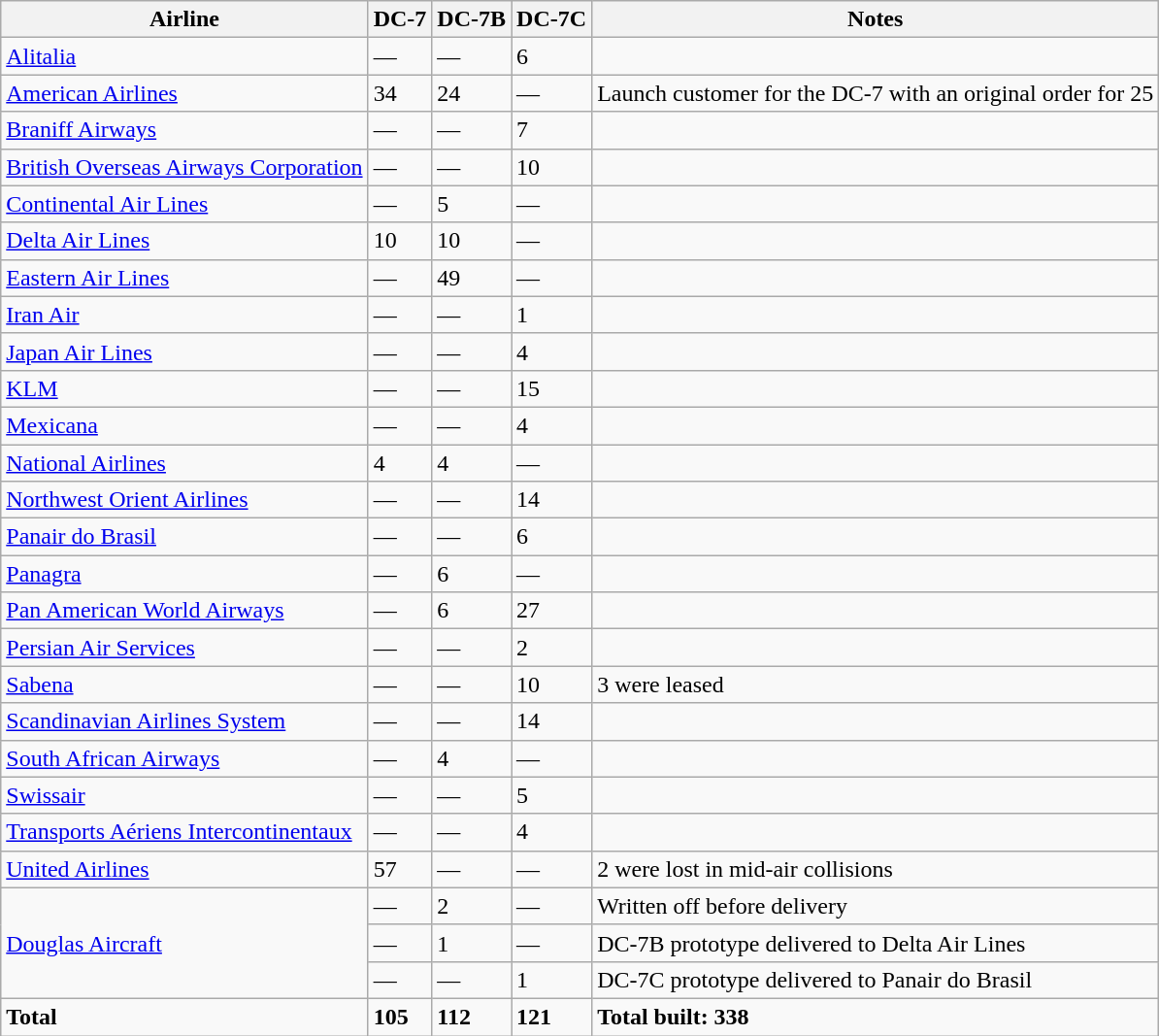<table class="wikitable">
<tr>
<th>Airline</th>
<th>DC-7</th>
<th>DC-7B</th>
<th>DC-7C</th>
<th>Notes</th>
</tr>
<tr>
<td><a href='#'>Alitalia</a></td>
<td>—</td>
<td>—</td>
<td>6</td>
<td></td>
</tr>
<tr>
<td><a href='#'>American Airlines</a></td>
<td>34</td>
<td>24</td>
<td>—</td>
<td>Launch customer for the DC-7 with an original order for 25</td>
</tr>
<tr>
<td><a href='#'>Braniff Airways</a></td>
<td>—</td>
<td>—</td>
<td>7</td>
<td></td>
</tr>
<tr>
<td><a href='#'>British Overseas Airways Corporation</a></td>
<td>—</td>
<td>—</td>
<td>10</td>
<td></td>
</tr>
<tr>
<td><a href='#'>Continental Air Lines</a></td>
<td>—</td>
<td>5</td>
<td>—</td>
<td></td>
</tr>
<tr>
<td><a href='#'>Delta Air Lines</a></td>
<td>10</td>
<td>10</td>
<td>—</td>
<td></td>
</tr>
<tr>
<td><a href='#'>Eastern Air Lines</a></td>
<td>—</td>
<td>49</td>
<td>—</td>
<td></td>
</tr>
<tr>
<td><a href='#'>Iran Air</a></td>
<td>—</td>
<td>—</td>
<td>1</td>
<td></td>
</tr>
<tr>
<td><a href='#'>Japan Air Lines</a></td>
<td>—</td>
<td>—</td>
<td>4</td>
<td></td>
</tr>
<tr>
<td><a href='#'>KLM</a></td>
<td>—</td>
<td>—</td>
<td>15</td>
<td></td>
</tr>
<tr>
<td><a href='#'>Mexicana</a></td>
<td>—</td>
<td>—</td>
<td>4</td>
<td></td>
</tr>
<tr>
<td><a href='#'>National Airlines</a></td>
<td>4</td>
<td>4</td>
<td>—</td>
<td></td>
</tr>
<tr>
<td><a href='#'>Northwest Orient Airlines</a></td>
<td>—</td>
<td>—</td>
<td>14</td>
<td></td>
</tr>
<tr>
<td><a href='#'>Panair do Brasil</a></td>
<td>—</td>
<td>—</td>
<td>6</td>
<td></td>
</tr>
<tr>
<td><a href='#'>Panagra</a></td>
<td>—</td>
<td>6</td>
<td>—</td>
<td></td>
</tr>
<tr>
<td><a href='#'>Pan American World Airways</a></td>
<td>—</td>
<td>6</td>
<td>27</td>
<td></td>
</tr>
<tr>
<td><a href='#'>Persian Air Services</a></td>
<td>—</td>
<td>—</td>
<td>2</td>
<td></td>
</tr>
<tr>
<td><a href='#'>Sabena</a></td>
<td>—</td>
<td>—</td>
<td>10</td>
<td>3 were leased</td>
</tr>
<tr>
<td><a href='#'>Scandinavian Airlines System</a></td>
<td>—</td>
<td>—</td>
<td>14</td>
<td></td>
</tr>
<tr>
<td><a href='#'>South African Airways</a></td>
<td>—</td>
<td>4</td>
<td>—</td>
<td></td>
</tr>
<tr>
<td><a href='#'>Swissair</a></td>
<td>—</td>
<td>—</td>
<td>5</td>
<td></td>
</tr>
<tr>
<td><a href='#'>Transports Aériens Intercontinentaux</a></td>
<td>—</td>
<td>—</td>
<td>4</td>
<td></td>
</tr>
<tr>
<td><a href='#'>United Airlines</a></td>
<td>57</td>
<td>—</td>
<td>—</td>
<td>2 were lost in mid-air collisions</td>
</tr>
<tr>
<td rowspan=3><a href='#'>Douglas Aircraft</a></td>
<td>—</td>
<td>2</td>
<td>—</td>
<td>Written off before delivery</td>
</tr>
<tr>
<td>—</td>
<td>1</td>
<td>—</td>
<td>DC-7B prototype delivered to Delta Air Lines</td>
</tr>
<tr>
<td>—</td>
<td>—</td>
<td>1</td>
<td>DC-7C prototype delivered to Panair do Brasil</td>
</tr>
<tr>
<td><strong>Total</strong></td>
<td><strong>105</strong></td>
<td><strong>112</strong></td>
<td><strong>121</strong></td>
<td><strong>Total built: 338</strong></td>
</tr>
</table>
